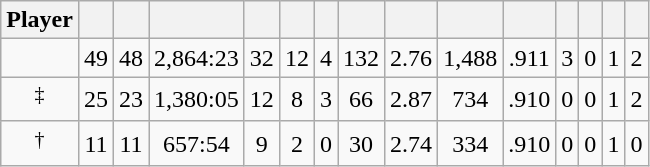<table class="wikitable sortable" style="text-align:center;">
<tr>
<th>Player</th>
<th></th>
<th></th>
<th></th>
<th></th>
<th></th>
<th></th>
<th></th>
<th></th>
<th></th>
<th></th>
<th></th>
<th></th>
<th></th>
<th></th>
</tr>
<tr>
<td></td>
<td>49</td>
<td>48</td>
<td>2,864:23</td>
<td>32</td>
<td>12</td>
<td>4</td>
<td>132</td>
<td>2.76</td>
<td>1,488</td>
<td>.911</td>
<td>3</td>
<td>0</td>
<td>1</td>
<td>2</td>
</tr>
<tr>
<td><sup>‡</sup></td>
<td>25</td>
<td>23</td>
<td>1,380:05</td>
<td>12</td>
<td>8</td>
<td>3</td>
<td>66</td>
<td>2.87</td>
<td>734</td>
<td>.910</td>
<td>0</td>
<td>0</td>
<td>1</td>
<td>2</td>
</tr>
<tr>
<td><sup>†</sup></td>
<td>11</td>
<td>11</td>
<td>657:54</td>
<td>9</td>
<td>2</td>
<td>0</td>
<td>30</td>
<td>2.74</td>
<td>334</td>
<td>.910</td>
<td>0</td>
<td>0</td>
<td>1</td>
<td>0</td>
</tr>
</table>
